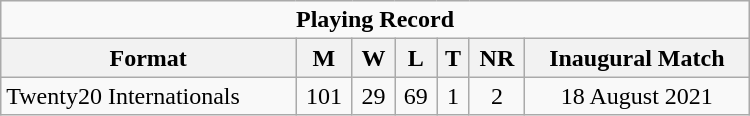<table class="wikitable" style="text-align: center; width: 500px;">
<tr>
<td colspan=7 align="center"><strong>Playing Record</strong></td>
</tr>
<tr>
<th>Format</th>
<th>M</th>
<th>W</th>
<th>L</th>
<th>T</th>
<th>NR</th>
<th>Inaugural Match</th>
</tr>
<tr>
<td align="left">Twenty20 Internationals</td>
<td>101</td>
<td>29</td>
<td>69</td>
<td>1</td>
<td>2</td>
<td>18 August 2021</td>
</tr>
</table>
